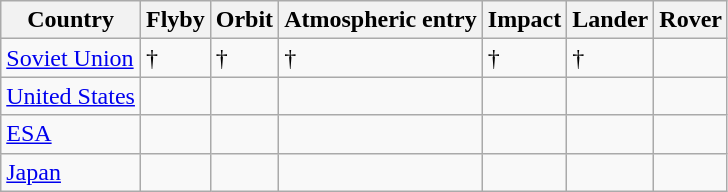<table class="wikitable">
<tr>
<th>Country</th>
<th>Flyby</th>
<th>Orbit</th>
<th>Atmospheric entry</th>
<th>Impact</th>
<th>Lander</th>
<th>Rover</th>
</tr>
<tr>
<td> <a href='#'>Soviet Union</a></td>
<td> †</td>
<td> †</td>
<td> †</td>
<td> †</td>
<td> †</td>
<td></td>
</tr>
<tr>
<td> <a href='#'>United States</a></td>
<td></td>
<td></td>
<td></td>
<td></td>
<td></td>
<td></td>
</tr>
<tr>
<td> <a href='#'>ESA</a></td>
<td></td>
<td></td>
<td></td>
<td></td>
<td></td>
<td></td>
</tr>
<tr>
<td> <a href='#'>Japan</a></td>
<td></td>
<td></td>
<td></td>
<td></td>
<td></td>
<td></td>
</tr>
</table>
